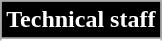<table class="wikitable">
<tr>
<th style="background:#000000; color:#FFFFFF;" scope="col" colspan="2">Technical staff<br></th>
</tr>
<tr>
</tr>
<tr>
</tr>
<tr>
</tr>
<tr>
</tr>
</table>
